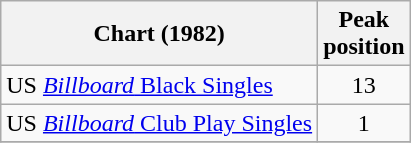<table class="wikitable sortable">
<tr>
<th>Chart (1982)</th>
<th align="center">Peak<br>position</th>
</tr>
<tr>
<td>US <a href='#'><em>Billboard</em> Black Singles</a></td>
<td align="center">13</td>
</tr>
<tr>
<td>US <a href='#'><em>Billboard</em> Club Play Singles</a></td>
<td align="center">1</td>
</tr>
<tr>
</tr>
</table>
